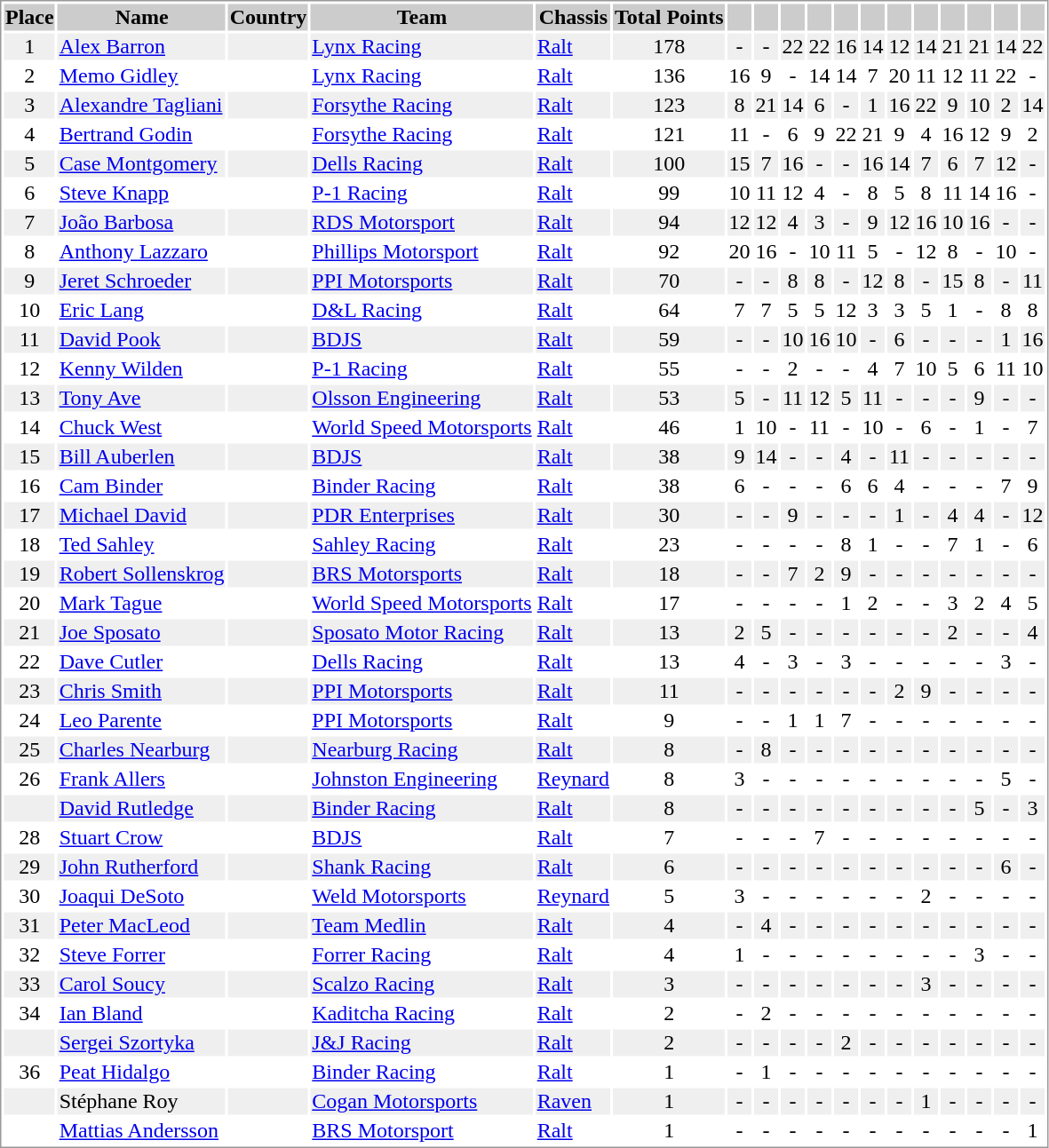<table border="0" style="border: 1px solid #999; background-color:#FFFFFF; text-align:center">
<tr align="center" style="background:#CCCCCC;">
<th>Place</th>
<th>Name</th>
<th>Country</th>
<th>Team</th>
<th>Chassis</th>
<th>Total Points</th>
<th></th>
<th></th>
<th></th>
<th></th>
<th></th>
<th></th>
<th></th>
<th></th>
<th></th>
<th></th>
<th></th>
<th></th>
</tr>
<tr style="background:#EFEFEF;">
<td>1</td>
<td align="left"><a href='#'>Alex Barron</a></td>
<td align="left"></td>
<td align="left"><a href='#'>Lynx Racing</a></td>
<td align="left"><a href='#'>Ralt</a></td>
<td>178</td>
<td>-</td>
<td>-</td>
<td>22</td>
<td>22</td>
<td>16</td>
<td>14</td>
<td>12</td>
<td>14</td>
<td>21</td>
<td>21</td>
<td>14</td>
<td>22</td>
</tr>
<tr>
<td>2</td>
<td align="left"><a href='#'>Memo Gidley</a></td>
<td align="left"></td>
<td align="left"><a href='#'>Lynx Racing</a></td>
<td align="left"><a href='#'>Ralt</a></td>
<td>136</td>
<td>16</td>
<td>9</td>
<td>-</td>
<td>14</td>
<td>14</td>
<td>7</td>
<td>20</td>
<td>11</td>
<td>12</td>
<td>11</td>
<td>22</td>
<td>-</td>
</tr>
<tr style="background:#EFEFEF;">
<td>3</td>
<td align="left"><a href='#'>Alexandre Tagliani</a></td>
<td align="left"></td>
<td align="left"><a href='#'>Forsythe Racing</a></td>
<td align="left"><a href='#'>Ralt</a></td>
<td>123</td>
<td>8</td>
<td>21</td>
<td>14</td>
<td>6</td>
<td>-</td>
<td>1</td>
<td>16</td>
<td>22</td>
<td>9</td>
<td>10</td>
<td>2</td>
<td>14</td>
</tr>
<tr>
<td>4</td>
<td align="left"><a href='#'>Bertrand Godin</a></td>
<td align="left"></td>
<td align="left"><a href='#'>Forsythe Racing</a></td>
<td align="left"><a href='#'>Ralt</a></td>
<td>121</td>
<td>11</td>
<td>-</td>
<td>6</td>
<td>9</td>
<td>22</td>
<td>21</td>
<td>9</td>
<td>4</td>
<td>16</td>
<td>12</td>
<td>9</td>
<td>2</td>
</tr>
<tr style="background:#EFEFEF;">
<td>5</td>
<td align="left"><a href='#'>Case Montgomery</a></td>
<td align="left"></td>
<td align="left"><a href='#'>Dells Racing</a></td>
<td align="left"><a href='#'>Ralt</a></td>
<td>100</td>
<td>15</td>
<td>7</td>
<td>16</td>
<td>-</td>
<td>-</td>
<td>16</td>
<td>14</td>
<td>7</td>
<td>6</td>
<td>7</td>
<td>12</td>
<td>-</td>
</tr>
<tr>
<td>6</td>
<td align="left"><a href='#'>Steve Knapp</a></td>
<td align="left"></td>
<td align="left"><a href='#'>P-1 Racing</a></td>
<td align="left"><a href='#'>Ralt</a></td>
<td>99</td>
<td>10</td>
<td>11</td>
<td>12</td>
<td>4</td>
<td>-</td>
<td>8</td>
<td>5</td>
<td>8</td>
<td>11</td>
<td>14</td>
<td>16</td>
<td>-</td>
</tr>
<tr style="background:#EFEFEF;">
<td>7</td>
<td align="left"><a href='#'>João Barbosa</a></td>
<td align="left"></td>
<td align="left"><a href='#'>RDS Motorsport</a></td>
<td align="left"><a href='#'>Ralt</a></td>
<td>94</td>
<td>12</td>
<td>12</td>
<td>4</td>
<td>3</td>
<td>-</td>
<td>9</td>
<td>12</td>
<td>16</td>
<td>10</td>
<td>16</td>
<td>-</td>
<td>-</td>
</tr>
<tr>
<td>8</td>
<td align="left"><a href='#'>Anthony Lazzaro</a></td>
<td align="left"></td>
<td align="left"><a href='#'>Phillips Motorsport</a></td>
<td align="left"><a href='#'>Ralt</a></td>
<td>92</td>
<td>20</td>
<td>16</td>
<td>-</td>
<td>10</td>
<td>11</td>
<td>5</td>
<td>-</td>
<td>12</td>
<td>8</td>
<td>-</td>
<td>10</td>
<td>-</td>
</tr>
<tr style="background:#EFEFEF;">
<td>9</td>
<td align="left"><a href='#'>Jeret Schroeder</a></td>
<td align="left"></td>
<td align="left"><a href='#'>PPI Motorsports</a></td>
<td align="left"><a href='#'>Ralt</a></td>
<td>70</td>
<td>-</td>
<td>-</td>
<td>8</td>
<td>8</td>
<td>-</td>
<td>12</td>
<td>8</td>
<td>-</td>
<td>15</td>
<td>8</td>
<td>-</td>
<td>11</td>
</tr>
<tr>
<td>10</td>
<td align="left"><a href='#'>Eric Lang</a></td>
<td align="left"></td>
<td align="left"><a href='#'>D&L Racing</a></td>
<td align="left"><a href='#'>Ralt</a></td>
<td>64</td>
<td>7</td>
<td>7</td>
<td>5</td>
<td>5</td>
<td>12</td>
<td>3</td>
<td>3</td>
<td>5</td>
<td>1</td>
<td>-</td>
<td>8</td>
<td>8</td>
</tr>
<tr style="background:#EFEFEF;">
<td>11</td>
<td align="left"><a href='#'>David Pook</a></td>
<td align="left"></td>
<td align="left"><a href='#'>BDJS</a></td>
<td align="left"><a href='#'>Ralt</a></td>
<td>59</td>
<td>-</td>
<td>-</td>
<td>10</td>
<td>16</td>
<td>10</td>
<td>-</td>
<td>6</td>
<td>-</td>
<td>-</td>
<td>-</td>
<td>1</td>
<td>16</td>
</tr>
<tr>
<td>12</td>
<td align="left"><a href='#'>Kenny Wilden</a></td>
<td align="left"></td>
<td align="left"><a href='#'>P-1 Racing</a></td>
<td align="left"><a href='#'>Ralt</a></td>
<td>55</td>
<td>-</td>
<td>-</td>
<td>2</td>
<td>-</td>
<td>-</td>
<td>4</td>
<td>7</td>
<td>10</td>
<td>5</td>
<td>6</td>
<td>11</td>
<td>10</td>
</tr>
<tr style="background:#EFEFEF;">
<td>13</td>
<td align="left"><a href='#'>Tony Ave</a></td>
<td align="left"></td>
<td align="left"><a href='#'>Olsson Engineering</a></td>
<td align="left"><a href='#'>Ralt</a></td>
<td>53</td>
<td>5</td>
<td>-</td>
<td>11</td>
<td>12</td>
<td>5</td>
<td>11</td>
<td>-</td>
<td>-</td>
<td>-</td>
<td>9</td>
<td>-</td>
<td>-</td>
</tr>
<tr>
<td>14</td>
<td align="left"><a href='#'>Chuck West</a></td>
<td align="left"></td>
<td align="left"><a href='#'>World Speed Motorsports</a></td>
<td align="left"><a href='#'>Ralt</a></td>
<td>46</td>
<td>1</td>
<td>10</td>
<td>-</td>
<td>11</td>
<td>-</td>
<td>10</td>
<td>-</td>
<td>6</td>
<td>-</td>
<td>1</td>
<td>-</td>
<td>7</td>
</tr>
<tr style="background:#EFEFEF;">
<td>15</td>
<td align="left"><a href='#'>Bill Auberlen</a></td>
<td align="left"></td>
<td align="left"><a href='#'>BDJS</a></td>
<td align="left"><a href='#'>Ralt</a></td>
<td>38</td>
<td>9</td>
<td>14</td>
<td>-</td>
<td>-</td>
<td>4</td>
<td>-</td>
<td>11</td>
<td>-</td>
<td>-</td>
<td>-</td>
<td>-</td>
<td>-</td>
</tr>
<tr>
<td>16</td>
<td align="left"><a href='#'>Cam Binder</a></td>
<td align="left"></td>
<td align="left"><a href='#'>Binder Racing</a></td>
<td align="left"><a href='#'>Ralt</a></td>
<td>38</td>
<td>6</td>
<td>-</td>
<td>-</td>
<td>-</td>
<td>6</td>
<td>6</td>
<td>4</td>
<td>-</td>
<td>-</td>
<td>-</td>
<td>7</td>
<td>9</td>
</tr>
<tr style="background:#EFEFEF;">
<td>17</td>
<td align="left"><a href='#'>Michael David</a></td>
<td align="left"></td>
<td align="left"><a href='#'>PDR Enterprises</a></td>
<td align="left"><a href='#'>Ralt</a></td>
<td>30</td>
<td>-</td>
<td>-</td>
<td>9</td>
<td>-</td>
<td>-</td>
<td>-</td>
<td>1</td>
<td>-</td>
<td>4</td>
<td>4</td>
<td>-</td>
<td>12</td>
</tr>
<tr>
<td>18</td>
<td align="left"><a href='#'>Ted Sahley</a></td>
<td align="left"></td>
<td align="left"><a href='#'>Sahley Racing</a></td>
<td align="left"><a href='#'>Ralt</a></td>
<td>23</td>
<td>-</td>
<td>-</td>
<td>-</td>
<td>-</td>
<td>8</td>
<td>1</td>
<td>-</td>
<td>-</td>
<td>7</td>
<td>1</td>
<td>-</td>
<td>6</td>
</tr>
<tr style="background:#EFEFEF;">
<td>19</td>
<td align="left"><a href='#'>Robert Sollenskrog</a></td>
<td align="left"></td>
<td align="left"><a href='#'>BRS Motorsports</a></td>
<td align="left"><a href='#'>Ralt</a></td>
<td>18</td>
<td>-</td>
<td>-</td>
<td>7</td>
<td>2</td>
<td>9</td>
<td>-</td>
<td>-</td>
<td>-</td>
<td>-</td>
<td>-</td>
<td>-</td>
<td>-</td>
</tr>
<tr>
<td>20</td>
<td align="left"><a href='#'>Mark Tague</a></td>
<td align="left"></td>
<td align="left"><a href='#'>World Speed Motorsports</a></td>
<td align="left"><a href='#'>Ralt</a></td>
<td>17</td>
<td>-</td>
<td>-</td>
<td>-</td>
<td>-</td>
<td>1</td>
<td>2</td>
<td>-</td>
<td>-</td>
<td>3</td>
<td>2</td>
<td>4</td>
<td>5</td>
</tr>
<tr style="background:#EFEFEF;">
<td>21</td>
<td align="left"><a href='#'>Joe Sposato</a></td>
<td align="left"></td>
<td align="left"><a href='#'>Sposato Motor Racing</a></td>
<td align="left"><a href='#'>Ralt</a></td>
<td>13</td>
<td>2</td>
<td>5</td>
<td>-</td>
<td>-</td>
<td>-</td>
<td>-</td>
<td>-</td>
<td>-</td>
<td>2</td>
<td>-</td>
<td>-</td>
<td>4</td>
</tr>
<tr>
<td>22</td>
<td align="left"><a href='#'>Dave Cutler</a></td>
<td align="left"></td>
<td align="left"><a href='#'>Dells Racing</a></td>
<td align="left"><a href='#'>Ralt</a></td>
<td>13</td>
<td>4</td>
<td>-</td>
<td>3</td>
<td>-</td>
<td>3</td>
<td>-</td>
<td>-</td>
<td>-</td>
<td>-</td>
<td>-</td>
<td>3</td>
<td>-</td>
</tr>
<tr style="background:#EFEFEF;">
<td>23</td>
<td align="left"><a href='#'>Chris Smith</a></td>
<td align="left"></td>
<td align="left"><a href='#'>PPI Motorsports</a></td>
<td align="left"><a href='#'>Ralt</a></td>
<td>11</td>
<td>-</td>
<td>-</td>
<td>-</td>
<td>-</td>
<td>-</td>
<td>-</td>
<td>2</td>
<td>9</td>
<td>-</td>
<td>-</td>
<td>-</td>
<td>-</td>
</tr>
<tr>
<td>24</td>
<td align="left"><a href='#'>Leo Parente</a></td>
<td align="left"></td>
<td align="left"><a href='#'>PPI Motorsports</a></td>
<td align="left"><a href='#'>Ralt</a></td>
<td>9</td>
<td>-</td>
<td>-</td>
<td>1</td>
<td>1</td>
<td>7</td>
<td>-</td>
<td>-</td>
<td>-</td>
<td>-</td>
<td>-</td>
<td>-</td>
<td>-</td>
</tr>
<tr style="background:#EFEFEF;">
<td>25</td>
<td align="left"><a href='#'>Charles Nearburg</a></td>
<td align="left"></td>
<td align="left"><a href='#'>Nearburg Racing</a></td>
<td align="left"><a href='#'>Ralt</a></td>
<td>8</td>
<td>-</td>
<td>8</td>
<td>-</td>
<td>-</td>
<td>-</td>
<td>-</td>
<td>-</td>
<td>-</td>
<td>-</td>
<td>-</td>
<td>-</td>
<td>-</td>
</tr>
<tr>
<td>26</td>
<td align="left"><a href='#'>Frank Allers</a></td>
<td align="left"></td>
<td align="left"><a href='#'>Johnston Engineering</a></td>
<td align="left"><a href='#'>Reynard</a></td>
<td>8</td>
<td>3</td>
<td>-</td>
<td>-</td>
<td>-</td>
<td>-</td>
<td>-</td>
<td>-</td>
<td>-</td>
<td>-</td>
<td>-</td>
<td>5</td>
<td>-</td>
</tr>
<tr style="background:#EFEFEF;">
<td></td>
<td align="left"><a href='#'>David Rutledge</a></td>
<td align="left"></td>
<td align="left"><a href='#'>Binder Racing</a></td>
<td align="left"><a href='#'>Ralt</a></td>
<td>8</td>
<td>-</td>
<td>-</td>
<td>-</td>
<td>-</td>
<td>-</td>
<td>-</td>
<td>-</td>
<td>-</td>
<td>-</td>
<td>5</td>
<td>-</td>
<td>3</td>
</tr>
<tr>
<td>28</td>
<td align="left"><a href='#'>Stuart Crow</a></td>
<td align="left"></td>
<td align="left"><a href='#'>BDJS</a></td>
<td align="left"><a href='#'>Ralt</a></td>
<td>7</td>
<td>-</td>
<td>-</td>
<td>-</td>
<td>7</td>
<td>-</td>
<td>-</td>
<td>-</td>
<td>-</td>
<td>-</td>
<td>-</td>
<td>-</td>
<td>-</td>
</tr>
<tr style="background:#EFEFEF;">
<td>29</td>
<td align="left"><a href='#'>John Rutherford</a></td>
<td align="left"></td>
<td align="left"><a href='#'>Shank Racing</a></td>
<td align="left"><a href='#'>Ralt</a></td>
<td>6</td>
<td>-</td>
<td>-</td>
<td>-</td>
<td>-</td>
<td>-</td>
<td>-</td>
<td>-</td>
<td>-</td>
<td>-</td>
<td>-</td>
<td>6</td>
<td>-</td>
</tr>
<tr>
<td>30</td>
<td align="left"><a href='#'>Joaqui DeSoto</a></td>
<td align="left"></td>
<td align="left"><a href='#'>Weld Motorsports</a></td>
<td align="left"><a href='#'>Reynard</a></td>
<td>5</td>
<td>3</td>
<td>-</td>
<td>-</td>
<td>-</td>
<td>-</td>
<td>-</td>
<td>-</td>
<td>2</td>
<td>-</td>
<td>-</td>
<td>-</td>
<td>-</td>
</tr>
<tr style="background:#EFEFEF;">
<td>31</td>
<td align="left"><a href='#'>Peter MacLeod</a></td>
<td align="left"></td>
<td align="left"><a href='#'>Team Medlin</a></td>
<td align="left"><a href='#'>Ralt</a></td>
<td>4</td>
<td>-</td>
<td>4</td>
<td>-</td>
<td>-</td>
<td>-</td>
<td>-</td>
<td>-</td>
<td>-</td>
<td>-</td>
<td>-</td>
<td>-</td>
<td>-</td>
</tr>
<tr>
<td>32</td>
<td align="left"><a href='#'>Steve Forrer</a></td>
<td align="left"></td>
<td align="left"><a href='#'>Forrer Racing</a></td>
<td align="left"><a href='#'>Ralt</a></td>
<td>4</td>
<td>1</td>
<td>-</td>
<td>-</td>
<td>-</td>
<td>-</td>
<td>-</td>
<td>-</td>
<td>-</td>
<td>-</td>
<td>3</td>
<td>-</td>
<td>-</td>
</tr>
<tr style="background:#EFEFEF;">
<td>33</td>
<td align="left"><a href='#'>Carol Soucy</a></td>
<td align="left"></td>
<td align="left"><a href='#'>Scalzo Racing</a></td>
<td align="left"><a href='#'>Ralt</a></td>
<td>3</td>
<td>-</td>
<td>-</td>
<td>-</td>
<td>-</td>
<td>-</td>
<td>-</td>
<td>-</td>
<td>3</td>
<td>-</td>
<td>-</td>
<td>-</td>
<td>-</td>
</tr>
<tr>
<td>34</td>
<td align="left"><a href='#'>Ian Bland</a></td>
<td align="left"></td>
<td align="left"><a href='#'>Kaditcha Racing</a></td>
<td align="left"><a href='#'>Ralt</a></td>
<td>2</td>
<td>-</td>
<td>2</td>
<td>-</td>
<td>-</td>
<td>-</td>
<td>-</td>
<td>-</td>
<td>-</td>
<td>-</td>
<td>-</td>
<td>-</td>
<td>-</td>
</tr>
<tr style="background:#EFEFEF;">
<td></td>
<td align="left"><a href='#'>Sergei Szortyka</a></td>
<td align="left"></td>
<td align="left"><a href='#'>J&J Racing</a></td>
<td align="left"><a href='#'>Ralt</a></td>
<td>2</td>
<td>-</td>
<td>-</td>
<td>-</td>
<td>-</td>
<td>2</td>
<td>-</td>
<td>-</td>
<td>-</td>
<td>-</td>
<td>-</td>
<td>-</td>
<td>-</td>
</tr>
<tr>
<td>36</td>
<td align="left"><a href='#'>Peat Hidalgo</a></td>
<td align="left"></td>
<td align="left"><a href='#'>Binder Racing</a></td>
<td align="left"><a href='#'>Ralt</a></td>
<td>1</td>
<td>-</td>
<td>1</td>
<td>-</td>
<td>-</td>
<td>-</td>
<td>-</td>
<td>-</td>
<td>-</td>
<td>-</td>
<td>-</td>
<td>-</td>
<td>-</td>
</tr>
<tr style="background:#EFEFEF;">
<td></td>
<td align="left">Stéphane Roy</td>
<td align="left"></td>
<td align="left"><a href='#'>Cogan Motorsports</a></td>
<td align="left"><a href='#'>Raven</a></td>
<td>1</td>
<td>-</td>
<td>-</td>
<td>-</td>
<td>-</td>
<td>-</td>
<td>-</td>
<td>-</td>
<td>1</td>
<td>-</td>
<td>-</td>
<td>-</td>
<td>-</td>
</tr>
<tr>
<td></td>
<td align="left"><a href='#'>Mattias Andersson</a></td>
<td align="left"></td>
<td align="left"><a href='#'>BRS Motorsport</a></td>
<td align="left"><a href='#'>Ralt</a></td>
<td>1</td>
<td>-</td>
<td>-</td>
<td>-</td>
<td>-</td>
<td>-</td>
<td>-</td>
<td>-</td>
<td>-</td>
<td>-</td>
<td>-</td>
<td>-</td>
<td>1</td>
</tr>
</table>
